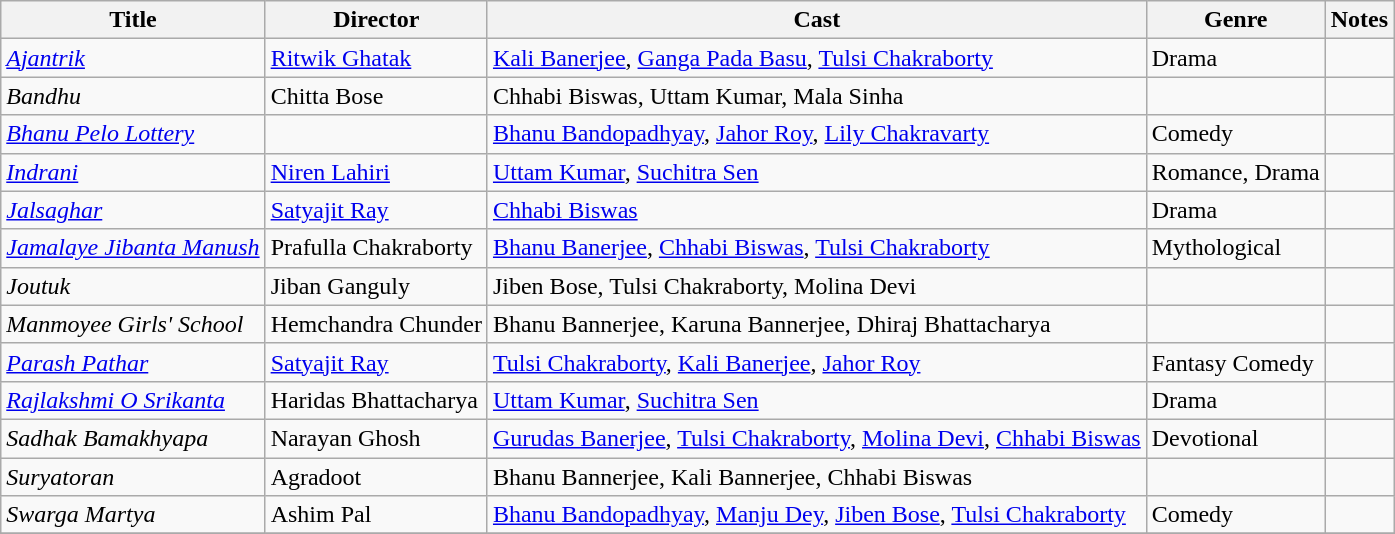<table class="wikitable">
<tr>
<th>Title</th>
<th>Director</th>
<th>Cast</th>
<th>Genre</th>
<th>Notes</th>
</tr>
<tr>
<td><em><a href='#'>Ajantrik</a></em></td>
<td><a href='#'>Ritwik Ghatak</a></td>
<td><a href='#'>Kali Banerjee</a>, <a href='#'>Ganga Pada Basu</a>, <a href='#'>Tulsi Chakraborty</a></td>
<td>Drama</td>
<td></td>
</tr>
<tr>
<td><em>Bandhu</em></td>
<td>Chitta Bose</td>
<td>Chhabi Biswas, Uttam Kumar, Mala Sinha</td>
<td></td>
<td></td>
</tr>
<tr>
<td><em><a href='#'>Bhanu Pelo Lottery</a></em></td>
<td></td>
<td><a href='#'>Bhanu Bandopadhyay</a>, <a href='#'>Jahor Roy</a>, <a href='#'>Lily Chakravarty</a></td>
<td>Comedy</td>
<td></td>
</tr>
<tr>
<td><em><a href='#'>Indrani</a></em></td>
<td><a href='#'>Niren Lahiri</a></td>
<td><a href='#'>Uttam Kumar</a>, <a href='#'>Suchitra Sen</a></td>
<td>Romance, Drama</td>
<td></td>
</tr>
<tr>
<td><em><a href='#'>Jalsaghar</a></em></td>
<td><a href='#'>Satyajit Ray</a></td>
<td><a href='#'>Chhabi Biswas</a></td>
<td>Drama</td>
<td></td>
</tr>
<tr>
<td><em><a href='#'>Jamalaye Jibanta Manush</a></em></td>
<td>Prafulla Chakraborty</td>
<td><a href='#'>Bhanu Banerjee</a>, <a href='#'>Chhabi Biswas</a>, <a href='#'>Tulsi Chakraborty</a></td>
<td>Mythological</td>
<td></td>
</tr>
<tr>
<td><em>Joutuk</em></td>
<td>Jiban Ganguly</td>
<td>Jiben Bose, Tulsi Chakraborty, Molina Devi</td>
<td></td>
<td></td>
</tr>
<tr>
<td><em>Manmoyee Girls' School</em></td>
<td>Hemchandra Chunder</td>
<td>Bhanu Bannerjee, Karuna Bannerjee, Dhiraj Bhattacharya</td>
<td></td>
<td></td>
</tr>
<tr>
<td><em><a href='#'>Parash Pathar</a></em></td>
<td><a href='#'>Satyajit Ray</a></td>
<td><a href='#'>Tulsi Chakraborty</a>, <a href='#'>Kali Banerjee</a>, <a href='#'>Jahor Roy</a></td>
<td>Fantasy Comedy</td>
<td></td>
</tr>
<tr>
<td><em><a href='#'>Rajlakshmi O Srikanta</a></em></td>
<td>Haridas Bhattacharya</td>
<td><a href='#'>Uttam Kumar</a>, <a href='#'>Suchitra Sen</a></td>
<td>Drama</td>
<td></td>
</tr>
<tr>
<td><em>Sadhak Bamakhyapa</em></td>
<td>Narayan Ghosh</td>
<td><a href='#'>Gurudas Banerjee</a>, <a href='#'>Tulsi Chakraborty</a>, <a href='#'>Molina Devi</a>, <a href='#'>Chhabi Biswas</a></td>
<td>Devotional</td>
<td></td>
</tr>
<tr>
<td><em>Suryatoran</em></td>
<td>Agradoot</td>
<td>Bhanu Bannerjee, Kali Bannerjee, Chhabi Biswas</td>
<td></td>
<td></td>
</tr>
<tr>
<td><em>Swarga Martya</em></td>
<td>Ashim Pal</td>
<td><a href='#'>Bhanu Bandopadhyay</a>, <a href='#'>Manju Dey</a>, <a href='#'>Jiben Bose</a>, <a href='#'>Tulsi Chakraborty</a></td>
<td>Comedy</td>
<td></td>
</tr>
<tr>
</tr>
</table>
